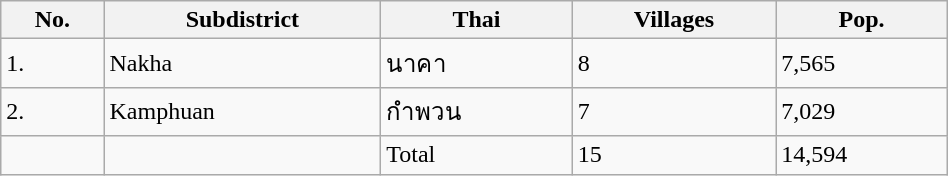<table class="wikitable" style="width:50%;">
<tr>
<th>No.</th>
<th>Subdistrict</th>
<th>Thai</th>
<th>Villages</th>
<th>Pop.</th>
</tr>
<tr>
<td>1.</td>
<td>Nakha</td>
<td>นาคา</td>
<td>8</td>
<td>7,565</td>
</tr>
<tr>
<td>2.</td>
<td>Kamphuan</td>
<td>กำพวน</td>
<td>7</td>
<td>7,029</td>
</tr>
<tr>
<td></td>
<td></td>
<td>Total</td>
<td>15</td>
<td>14,594</td>
</tr>
</table>
